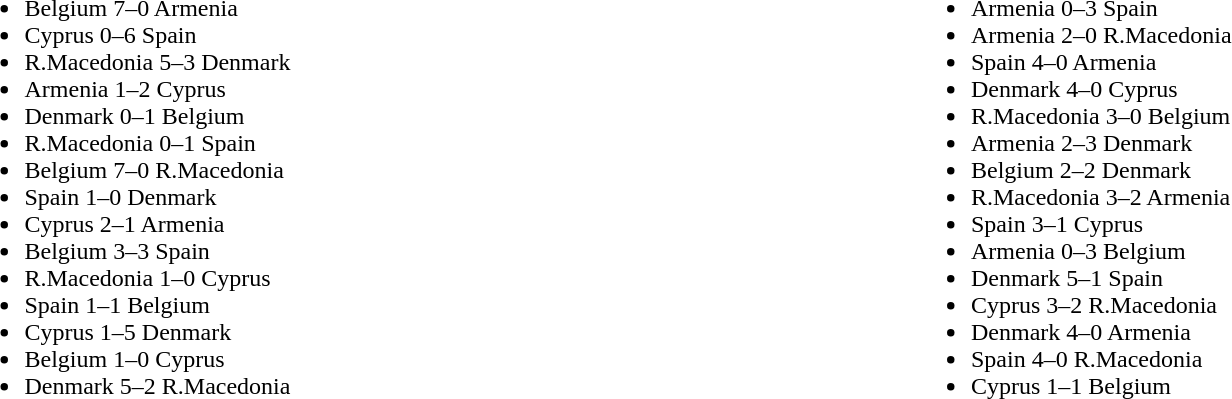<table width=100%>
<tr>
<td valign="middle" align=left width=50%><br><ul><li>Belgium 7–0 Armenia</li><li>Cyprus 0–6 Spain</li><li>R.Macedonia 5–3 Denmark</li><li>Armenia 1–2 Cyprus</li><li>Denmark 0–1 Belgium</li><li>R.Macedonia 0–1 Spain</li><li>Belgium 7–0 R.Macedonia</li><li>Spain 1–0 Denmark</li><li>Cyprus 2–1 Armenia</li><li>Belgium 3–3 Spain</li><li>R.Macedonia 1–0 Cyprus</li><li>Spain 1–1 Belgium</li><li>Cyprus 1–5 Denmark</li><li>Belgium 1–0 Cyprus</li><li>Denmark 5–2 R.Macedonia</li></ul></td>
<td valign="middle" align=left width=50%><br><ul><li>Armenia 0–3 Spain</li><li>Armenia 2–0 R.Macedonia</li><li>Spain 4–0 Armenia</li><li>Denmark 4–0 Cyprus</li><li>R.Macedonia 3–0 Belgium</li><li>Armenia 2–3 Denmark</li><li>Belgium 2–2 Denmark</li><li>R.Macedonia 3–2 Armenia</li><li>Spain 3–1 Cyprus</li><li>Armenia 0–3 Belgium</li><li>Denmark 5–1 Spain</li><li>Cyprus 3–2 R.Macedonia</li><li>Denmark 4–0 Armenia</li><li>Spain 4–0 R.Macedonia</li><li>Cyprus 1–1 Belgium</li></ul></td>
</tr>
</table>
